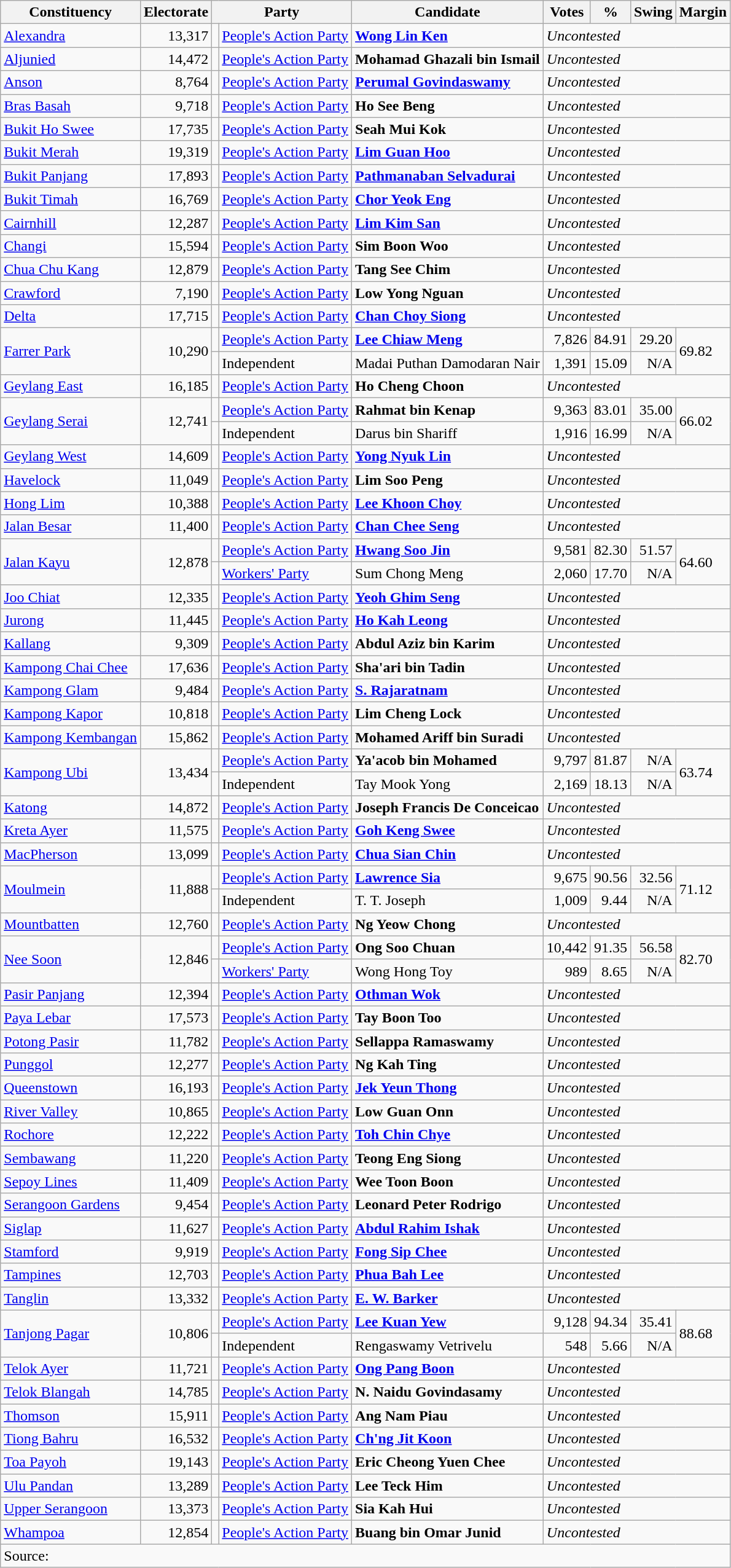<table class="wikitable sortable">
<tr>
<th>Constituency</th>
<th>Electorate</th>
<th colspan=2>Party</th>
<th>Candidate</th>
<th>Votes</th>
<th>%</th>
<th>Swing</th>
<th>Margin</th>
</tr>
<tr>
<td><a href='#'>Alexandra</a></td>
<td align=right>13,317</td>
<td bgcolor=></td>
<td><a href='#'>People's Action Party</a></td>
<td><strong><a href='#'>Wong Lin Ken</a></strong></td>
<td colspan="4"><em>Uncontested</em></td>
</tr>
<tr>
<td><a href='#'>Aljunied</a></td>
<td align=right>14,472</td>
<td bgcolor=></td>
<td><a href='#'>People's Action Party</a></td>
<td><strong>Mohamad Ghazali bin Ismail</strong></td>
<td colspan="4"><em>Uncontested</em></td>
</tr>
<tr>
<td><a href='#'>Anson</a></td>
<td align=right>8,764</td>
<td bgcolor=></td>
<td><a href='#'>People's Action Party</a></td>
<td><strong><a href='#'>Perumal Govindaswamy</a></strong></td>
<td colspan="4"><em>Uncontested</em></td>
</tr>
<tr>
<td><a href='#'>Bras Basah</a></td>
<td align=right>9,718</td>
<td bgcolor=></td>
<td><a href='#'>People's Action Party</a></td>
<td><strong>Ho See Beng</strong></td>
<td colspan="4"><em>Uncontested</em></td>
</tr>
<tr>
<td><a href='#'>Bukit Ho Swee</a></td>
<td align=right>17,735</td>
<td bgcolor=></td>
<td><a href='#'>People's Action Party</a></td>
<td><strong>Seah Mui Kok</strong></td>
<td colspan="4"><em>Uncontested</em></td>
</tr>
<tr>
<td><a href='#'>Bukit Merah</a></td>
<td align=right>19,319</td>
<td bgcolor=></td>
<td><a href='#'>People's Action Party</a></td>
<td><strong><a href='#'>Lim Guan Hoo</a></strong></td>
<td colspan="4"><em>Uncontested</em></td>
</tr>
<tr>
<td><a href='#'>Bukit Panjang</a></td>
<td align=right>17,893</td>
<td bgcolor=></td>
<td><a href='#'>People's Action Party</a></td>
<td><strong><a href='#'>Pathmanaban Selvadurai</a></strong></td>
<td colspan="4"><em>Uncontested</em></td>
</tr>
<tr>
<td><a href='#'>Bukit Timah</a></td>
<td align=right>16,769</td>
<td bgcolor=></td>
<td><a href='#'>People's Action Party</a></td>
<td><strong><a href='#'>Chor Yeok Eng</a></strong></td>
<td colspan="4"><em>Uncontested</em></td>
</tr>
<tr>
<td><a href='#'>Cairnhill</a></td>
<td align=right>12,287</td>
<td bgcolor=></td>
<td><a href='#'>People's Action Party</a></td>
<td><strong><a href='#'>Lim Kim San</a></strong></td>
<td colspan="4"><em>Uncontested</em></td>
</tr>
<tr>
<td><a href='#'>Changi</a></td>
<td align=right>15,594</td>
<td bgcolor=></td>
<td><a href='#'>People's Action Party</a></td>
<td><strong>Sim Boon Woo</strong></td>
<td colspan="4"><em>Uncontested</em></td>
</tr>
<tr>
<td><a href='#'>Chua Chu Kang</a></td>
<td align=right>12,879</td>
<td bgcolor=></td>
<td><a href='#'>People's Action Party</a></td>
<td><strong>Tang See Chim</strong></td>
<td colspan="4"><em>Uncontested</em></td>
</tr>
<tr>
<td><a href='#'>Crawford</a></td>
<td align=right>7,190</td>
<td bgcolor=></td>
<td><a href='#'>People's Action Party</a></td>
<td><strong>Low Yong Nguan</strong></td>
<td colspan="4"><em>Uncontested</em></td>
</tr>
<tr>
<td><a href='#'>Delta</a></td>
<td align=right>17,715</td>
<td bgcolor=></td>
<td><a href='#'>People's Action Party</a></td>
<td><strong><a href='#'>Chan Choy Siong</a></strong></td>
<td colspan="4"><em>Uncontested</em></td>
</tr>
<tr>
<td rowspan="2"><a href='#'>Farrer Park</a></td>
<td rowspan="2" align=right>10,290</td>
<td bgcolor=></td>
<td><a href='#'>People's Action Party</a></td>
<td><strong><a href='#'>Lee Chiaw Meng</a></strong></td>
<td align=right>7,826</td>
<td align=right>84.91</td>
<td align=right>29.20</td>
<td rowspan="2">69.82</td>
</tr>
<tr>
<td bgcolor=></td>
<td>Independent</td>
<td>Madai Puthan Damodaran Nair</td>
<td align=right>1,391</td>
<td align=right>15.09</td>
<td align=right>N/A</td>
</tr>
<tr>
<td><a href='#'>Geylang East</a></td>
<td align=right>16,185</td>
<td bgcolor=></td>
<td><a href='#'>People's Action Party</a></td>
<td><strong>Ho Cheng Choon</strong></td>
<td colspan="4"><em>Uncontested</em></td>
</tr>
<tr>
<td rowspan="2"><a href='#'>Geylang Serai</a></td>
<td rowspan="2" align=right>12,741</td>
<td bgcolor=></td>
<td><a href='#'>People's Action Party</a></td>
<td><strong>Rahmat bin Kenap</strong></td>
<td align=right>9,363</td>
<td align=right>83.01</td>
<td align=right>35.00</td>
<td rowspan="2">66.02</td>
</tr>
<tr>
<td bgcolor=></td>
<td>Independent</td>
<td>Darus bin Shariff</td>
<td align=right>1,916</td>
<td align=right>16.99</td>
<td align=right>N/A</td>
</tr>
<tr>
<td><a href='#'>Geylang West</a></td>
<td align=right>14,609</td>
<td bgcolor=></td>
<td><a href='#'>People's Action Party</a></td>
<td><strong><a href='#'>Yong Nyuk Lin</a></strong></td>
<td colspan="4"><em>Uncontested</em></td>
</tr>
<tr>
<td><a href='#'>Havelock</a></td>
<td align=right>11,049</td>
<td bgcolor=></td>
<td><a href='#'>People's Action Party</a></td>
<td><strong>Lim Soo Peng</strong></td>
<td colspan="4"><em>Uncontested</em></td>
</tr>
<tr>
<td><a href='#'>Hong Lim</a></td>
<td align=right>10,388</td>
<td bgcolor=></td>
<td><a href='#'>People's Action Party</a></td>
<td><strong><a href='#'>Lee Khoon Choy</a></strong></td>
<td colspan="4"><em>Uncontested</em></td>
</tr>
<tr>
<td><a href='#'>Jalan Besar</a></td>
<td align=right>11,400</td>
<td bgcolor=></td>
<td><a href='#'>People's Action Party</a></td>
<td><strong><a href='#'>Chan Chee Seng</a></strong></td>
<td colspan="4"><em>Uncontested</em></td>
</tr>
<tr>
<td rowspan="2"><a href='#'>Jalan Kayu</a></td>
<td rowspan="2" align=right>12,878</td>
<td bgcolor=></td>
<td><a href='#'>People's Action Party</a></td>
<td><strong><a href='#'>Hwang Soo Jin</a></strong></td>
<td align=right>9,581</td>
<td align=right>82.30</td>
<td align=right>51.57</td>
<td rowspan="2">64.60</td>
</tr>
<tr>
<td bgcolor=></td>
<td><a href='#'>Workers' Party</a></td>
<td>Sum Chong Meng</td>
<td align=right>2,060</td>
<td align=right>17.70</td>
<td align=right>N/A</td>
</tr>
<tr>
<td><a href='#'>Joo Chiat</a></td>
<td align=right>12,335</td>
<td bgcolor=></td>
<td><a href='#'>People's Action Party</a></td>
<td><strong><a href='#'>Yeoh Ghim Seng</a></strong></td>
<td colspan="4"><em>Uncontested</em></td>
</tr>
<tr>
<td><a href='#'>Jurong</a></td>
<td align=right>11,445</td>
<td bgcolor=></td>
<td><a href='#'>People's Action Party</a></td>
<td><strong><a href='#'>Ho Kah Leong</a></strong></td>
<td colspan="4"><em>Uncontested</em></td>
</tr>
<tr>
<td><a href='#'>Kallang</a></td>
<td align=right>9,309</td>
<td bgcolor=></td>
<td><a href='#'>People's Action Party</a></td>
<td><strong>Abdul Aziz bin Karim</strong></td>
<td colspan="4"><em>Uncontested</em></td>
</tr>
<tr>
<td><a href='#'>Kampong Chai Chee</a></td>
<td align=right>17,636</td>
<td bgcolor=></td>
<td><a href='#'>People's Action Party</a></td>
<td><strong>Sha'ari bin Tadin</strong></td>
<td colspan="4"><em>Uncontested</em></td>
</tr>
<tr>
<td><a href='#'>Kampong Glam</a></td>
<td align=right>9,484</td>
<td bgcolor=></td>
<td><a href='#'>People's Action Party</a></td>
<td><strong><a href='#'>S. Rajaratnam</a></strong></td>
<td colspan="4"><em>Uncontested</em></td>
</tr>
<tr>
<td><a href='#'>Kampong Kapor</a></td>
<td align=right>10,818</td>
<td bgcolor=></td>
<td><a href='#'>People's Action Party</a></td>
<td><strong>Lim Cheng Lock</strong></td>
<td colspan="4"><em>Uncontested</em></td>
</tr>
<tr>
<td><a href='#'>Kampong Kembangan</a></td>
<td align=right>15,862</td>
<td bgcolor=></td>
<td><a href='#'>People's Action Party</a></td>
<td><strong>Mohamed Ariff bin Suradi</strong></td>
<td colspan="4"><em>Uncontested</em></td>
</tr>
<tr>
<td rowspan="2"><a href='#'>Kampong Ubi</a></td>
<td rowspan="2" align=right>13,434</td>
<td bgcolor=></td>
<td><a href='#'>People's Action Party</a></td>
<td><strong>Ya'acob bin Mohamed</strong></td>
<td align=right>9,797</td>
<td align=right>81.87</td>
<td align=right>N/A</td>
<td rowspan="2">63.74</td>
</tr>
<tr>
<td bgcolor=></td>
<td>Independent</td>
<td>Tay Mook Yong</td>
<td align=right>2,169</td>
<td align=right>18.13</td>
<td align=right>N/A</td>
</tr>
<tr>
<td><a href='#'>Katong</a></td>
<td align=right>14,872</td>
<td bgcolor=></td>
<td><a href='#'>People's Action Party</a></td>
<td><strong>Joseph Francis De Conceicao</strong></td>
<td colspan="4"><em>Uncontested</em></td>
</tr>
<tr>
<td><a href='#'>Kreta Ayer</a></td>
<td align=right>11,575</td>
<td bgcolor=></td>
<td><a href='#'>People's Action Party</a></td>
<td><strong><a href='#'>Goh Keng Swee</a></strong></td>
<td colspan="4"><em>Uncontested</em></td>
</tr>
<tr>
<td><a href='#'>MacPherson</a></td>
<td align=right>13,099</td>
<td bgcolor=></td>
<td><a href='#'>People's Action Party</a></td>
<td><strong><a href='#'>Chua Sian Chin</a></strong></td>
<td colspan="4"><em>Uncontested</em></td>
</tr>
<tr>
<td rowspan="2"><a href='#'>Moulmein</a></td>
<td rowspan="2" align=right>11,888</td>
<td bgcolor=></td>
<td><a href='#'>People's Action Party</a></td>
<td><strong><a href='#'>Lawrence Sia</a></strong></td>
<td align=right>9,675</td>
<td align=right>90.56</td>
<td align=right>32.56</td>
<td rowspan="2">71.12</td>
</tr>
<tr>
<td bgcolor=></td>
<td>Independent</td>
<td>T. T. Joseph</td>
<td align=right>1,009</td>
<td align=right>9.44</td>
<td align=right>N/A</td>
</tr>
<tr>
<td><a href='#'>Mountbatten</a></td>
<td align=right>12,760</td>
<td bgcolor=></td>
<td><a href='#'>People's Action Party</a></td>
<td><strong>Ng Yeow Chong</strong></td>
<td colspan="4"><em>Uncontested</em></td>
</tr>
<tr>
<td rowspan="2"><a href='#'>Nee Soon</a></td>
<td rowspan="2" align=right>12,846</td>
<td bgcolor=></td>
<td><a href='#'>People's Action Party</a></td>
<td><strong>Ong Soo Chuan</strong></td>
<td align=right>10,442</td>
<td align=right>91.35</td>
<td align=right>56.58</td>
<td rowspan="2">82.70</td>
</tr>
<tr>
<td bgcolor=></td>
<td><a href='#'>Workers' Party</a></td>
<td>Wong Hong Toy</td>
<td align=right>989</td>
<td align=right>8.65</td>
<td align=right>N/A</td>
</tr>
<tr>
<td><a href='#'>Pasir Panjang</a></td>
<td align=right>12,394</td>
<td bgcolor=></td>
<td><a href='#'>People's Action Party</a></td>
<td><strong><a href='#'>Othman Wok</a></strong></td>
<td colspan="4"><em>Uncontested</em></td>
</tr>
<tr>
<td><a href='#'>Paya Lebar</a></td>
<td align=right>17,573</td>
<td bgcolor=></td>
<td><a href='#'>People's Action Party</a></td>
<td><strong>Tay Boon Too</strong></td>
<td colspan="4"><em>Uncontested</em></td>
</tr>
<tr>
<td><a href='#'>Potong Pasir</a></td>
<td align=right>11,782</td>
<td bgcolor=></td>
<td><a href='#'>People's Action Party</a></td>
<td><strong>Sellappa Ramaswamy</strong></td>
<td colspan="4"><em>Uncontested</em></td>
</tr>
<tr>
<td><a href='#'>Punggol</a></td>
<td align=right>12,277</td>
<td bgcolor=></td>
<td><a href='#'>People's Action Party</a></td>
<td><strong>Ng Kah Ting</strong></td>
<td colspan="4"><em>Uncontested</em></td>
</tr>
<tr>
<td><a href='#'>Queenstown</a></td>
<td align=right>16,193</td>
<td bgcolor=></td>
<td><a href='#'>People's Action Party</a></td>
<td><strong><a href='#'>Jek Yeun Thong</a></strong></td>
<td colspan="4"><em>Uncontested</em></td>
</tr>
<tr>
<td><a href='#'>River Valley</a></td>
<td align=right>10,865</td>
<td bgcolor=></td>
<td><a href='#'>People's Action Party</a></td>
<td><strong>Low Guan Onn</strong></td>
<td colspan="4"><em>Uncontested</em></td>
</tr>
<tr>
<td><a href='#'>Rochore</a></td>
<td align=right>12,222</td>
<td bgcolor=></td>
<td><a href='#'>People's Action Party</a></td>
<td><strong><a href='#'>Toh Chin Chye</a></strong></td>
<td colspan="4"><em>Uncontested</em></td>
</tr>
<tr>
<td><a href='#'>Sembawang</a></td>
<td align=right>11,220</td>
<td bgcolor=></td>
<td><a href='#'>People's Action Party</a></td>
<td><strong>Teong Eng Siong</strong></td>
<td colspan="4"><em>Uncontested</em></td>
</tr>
<tr>
<td><a href='#'>Sepoy Lines</a></td>
<td align=right>11,409</td>
<td bgcolor=></td>
<td><a href='#'>People's Action Party</a></td>
<td><strong>Wee Toon Boon</strong></td>
<td colspan="4"><em>Uncontested</em></td>
</tr>
<tr>
<td><a href='#'>Serangoon Gardens</a></td>
<td align=right>9,454</td>
<td bgcolor=></td>
<td><a href='#'>People's Action Party</a></td>
<td><strong>Leonard Peter Rodrigo</strong></td>
<td colspan="4"><em>Uncontested</em></td>
</tr>
<tr>
<td><a href='#'>Siglap</a></td>
<td align=right>11,627</td>
<td bgcolor=></td>
<td><a href='#'>People's Action Party</a></td>
<td><strong><a href='#'>Abdul Rahim Ishak</a></strong></td>
<td colspan="4"><em>Uncontested</em></td>
</tr>
<tr>
<td><a href='#'>Stamford</a></td>
<td align=right>9,919</td>
<td bgcolor=></td>
<td><a href='#'>People's Action Party</a></td>
<td><strong><a href='#'>Fong Sip Chee</a></strong></td>
<td colspan="4"><em>Uncontested</em></td>
</tr>
<tr>
<td><a href='#'>Tampines</a></td>
<td align=right>12,703</td>
<td bgcolor=></td>
<td><a href='#'>People's Action Party</a></td>
<td><strong><a href='#'>Phua Bah Lee</a></strong></td>
<td colspan="4"><em>Uncontested</em></td>
</tr>
<tr>
<td><a href='#'>Tanglin</a></td>
<td align=right>13,332</td>
<td bgcolor=></td>
<td><a href='#'>People's Action Party</a></td>
<td><strong><a href='#'>E. W. Barker</a></strong></td>
<td colspan="4"><em>Uncontested</em></td>
</tr>
<tr>
<td rowspan="2"><a href='#'>Tanjong Pagar</a></td>
<td rowspan="2" align=right>10,806</td>
<td bgcolor=></td>
<td><a href='#'>People's Action Party</a></td>
<td><strong><a href='#'>Lee Kuan Yew</a></strong></td>
<td align=right>9,128</td>
<td align=right>94.34</td>
<td align=right>35.41</td>
<td rowspan="2">88.68</td>
</tr>
<tr>
<td bgcolor=></td>
<td>Independent</td>
<td>Rengaswamy Vetrivelu</td>
<td align=right>548</td>
<td align=right>5.66</td>
<td align=right>N/A</td>
</tr>
<tr>
<td><a href='#'>Telok Ayer</a></td>
<td align=right>11,721</td>
<td bgcolor=></td>
<td><a href='#'>People's Action Party</a></td>
<td><strong><a href='#'>Ong Pang Boon</a></strong></td>
<td colspan="4"><em>Uncontested</em></td>
</tr>
<tr>
<td><a href='#'>Telok Blangah</a></td>
<td align=right>14,785</td>
<td bgcolor=></td>
<td><a href='#'>People's Action Party</a></td>
<td><strong>N. Naidu Govindasamy</strong></td>
<td colspan="4"><em>Uncontested</em></td>
</tr>
<tr>
<td><a href='#'>Thomson</a></td>
<td align=right>15,911</td>
<td bgcolor=></td>
<td><a href='#'>People's Action Party</a></td>
<td><strong>Ang Nam Piau</strong></td>
<td colspan="4"><em>Uncontested</em></td>
</tr>
<tr>
<td><a href='#'>Tiong Bahru</a></td>
<td align=right>16,532</td>
<td bgcolor=></td>
<td><a href='#'>People's Action Party</a></td>
<td><strong><a href='#'>Ch'ng Jit Koon</a></strong></td>
<td colspan="4"><em>Uncontested</em></td>
</tr>
<tr>
<td><a href='#'>Toa Payoh</a></td>
<td align=right>19,143</td>
<td bgcolor=></td>
<td><a href='#'>People's Action Party</a></td>
<td><strong>Eric Cheong Yuen Chee</strong></td>
<td colspan="4"><em>Uncontested</em></td>
</tr>
<tr>
<td><a href='#'>Ulu Pandan</a></td>
<td align=right>13,289</td>
<td bgcolor=></td>
<td><a href='#'>People's Action Party</a></td>
<td><strong>Lee Teck Him</strong></td>
<td colspan="4"><em>Uncontested</em></td>
</tr>
<tr>
<td><a href='#'>Upper Serangoon</a></td>
<td align=right>13,373</td>
<td bgcolor=></td>
<td><a href='#'>People's Action Party</a></td>
<td><strong>Sia Kah Hui</strong></td>
<td colspan="4"><em>Uncontested</em></td>
</tr>
<tr>
<td><a href='#'>Whampoa</a></td>
<td align=right>12,854</td>
<td bgcolor=></td>
<td><a href='#'>People's Action Party</a></td>
<td><strong>Buang bin Omar Junid</strong></td>
<td colspan="4"><em>Uncontested</em></td>
</tr>
<tr class=sortbottom>
<td colspan="9">Source: </td>
</tr>
</table>
